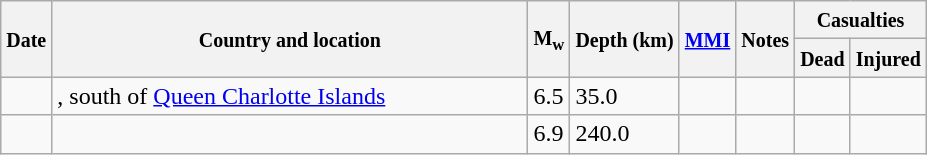<table class="wikitable sortable sort-under" style="border:1px black; margin-left:1em;">
<tr>
<th rowspan="2"><small>Date</small></th>
<th rowspan="2" style="width: 310px"><small>Country and location</small></th>
<th rowspan="2"><small>M<sub>w</sub></small></th>
<th rowspan="2"><small>Depth (km)</small></th>
<th rowspan="2"><small><a href='#'>MMI</a></small></th>
<th rowspan="2" class="unsortable"><small>Notes</small></th>
<th colspan="2"><small>Casualties</small></th>
</tr>
<tr>
<th><small>Dead</small></th>
<th><small>Injured</small></th>
</tr>
<tr>
<td></td>
<td>, south of <a href='#'>Queen Charlotte Islands</a></td>
<td>6.5</td>
<td>35.0</td>
<td></td>
<td></td>
<td></td>
<td></td>
</tr>
<tr>
<td></td>
<td></td>
<td>6.9</td>
<td>240.0</td>
<td></td>
<td></td>
<td></td>
<td></td>
</tr>
</table>
